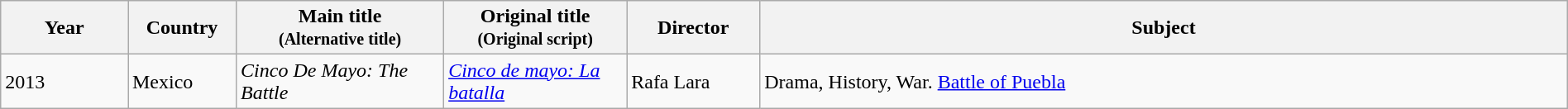<table class="wikitable sortable" style="width:100%;">
<tr>
<th>Year</th>
<th width= 80>Country</th>
<th class="unsortable" style="width:160px;">Main title<br><small>(Alternative title)</small></th>
<th class="unsortable" style="width:140px;">Original title<br><small>(Original script)</small></th>
<th width=100>Director</th>
<th class="unsortable">Subject</th>
</tr>
<tr>
<td>2013</td>
<td>Mexico</td>
<td><em>Cinco De Mayo: The Battle</em></td>
<td><em><a href='#'>Cinco de mayo: La batalla</a></em></td>
<td>Rafa Lara</td>
<td>Drama, History, War. <a href='#'>Battle of Puebla</a></td>
</tr>
</table>
